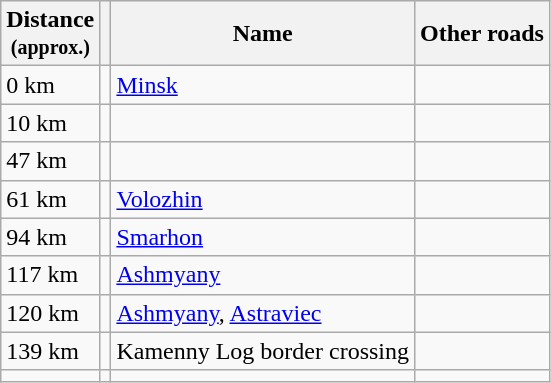<table class="wikitable">
<tr>
<th>Distance<br><small>(approx.)</small></th>
<th></th>
<th>Name</th>
<th>Other roads</th>
</tr>
<tr>
<td>0 km</td>
<td></td>
<td><a href='#'>Minsk</a></td>
<td></td>
</tr>
<tr>
<td>10 km</td>
<td></td>
<td></td>
<td></td>
</tr>
<tr>
<td>47 km</td>
<td></td>
<td></td>
<td></td>
</tr>
<tr>
<td>61 km</td>
<td></td>
<td><a href='#'>Volozhin</a></td>
<td></td>
</tr>
<tr>
<td>94 km</td>
<td></td>
<td><a href='#'>Smarhon</a></td>
<td></td>
</tr>
<tr>
<td>117 km</td>
<td></td>
<td><a href='#'>Ashmyany</a></td>
<td></td>
</tr>
<tr>
<td>120 km</td>
<td></td>
<td><a href='#'>Ashmyany</a>, <a href='#'>Astraviec</a></td>
<td></td>
</tr>
<tr>
<td>139 km</td>
<td></td>
<td>Kamenny Log border crossing</td>
<td></td>
</tr>
<tr>
<td></td>
<td></td>
<td></td>
<td></td>
</tr>
</table>
